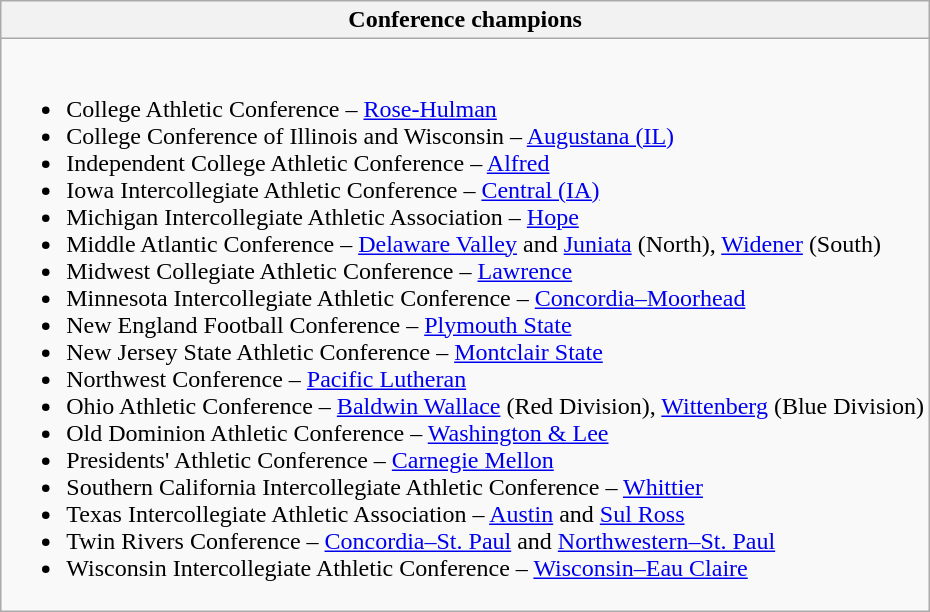<table class="wikitable">
<tr>
<th>Conference champions</th>
</tr>
<tr>
<td><br><ul><li>College Athletic Conference – <a href='#'>Rose-Hulman</a></li><li>College Conference of Illinois and Wisconsin – <a href='#'>Augustana (IL)</a></li><li>Independent College Athletic Conference – <a href='#'>Alfred</a></li><li>Iowa Intercollegiate Athletic Conference – <a href='#'>Central (IA)</a></li><li>Michigan Intercollegiate Athletic Association – <a href='#'>Hope</a></li><li>Middle Atlantic Conference – <a href='#'>Delaware Valley</a> and <a href='#'>Juniata</a> (North), <a href='#'>Widener</a> (South)</li><li>Midwest Collegiate Athletic Conference – <a href='#'>Lawrence</a></li><li>Minnesota Intercollegiate Athletic Conference – <a href='#'>Concordia–Moorhead</a></li><li>New England Football Conference – <a href='#'>Plymouth State</a></li><li>New Jersey State Athletic Conference – <a href='#'>Montclair State</a></li><li>Northwest Conference – <a href='#'>Pacific Lutheran</a></li><li>Ohio Athletic Conference – <a href='#'>Baldwin Wallace</a> (Red Division), <a href='#'>Wittenberg</a> (Blue Division)</li><li>Old Dominion Athletic Conference – <a href='#'>Washington & Lee</a></li><li>Presidents' Athletic Conference – <a href='#'>Carnegie Mellon</a></li><li>Southern California Intercollegiate Athletic Conference – <a href='#'>Whittier</a></li><li>Texas Intercollegiate Athletic Association – <a href='#'>Austin</a> and <a href='#'>Sul Ross</a></li><li>Twin Rivers Conference – <a href='#'>Concordia–St. Paul</a> and <a href='#'>Northwestern–St. Paul</a></li><li>Wisconsin Intercollegiate Athletic Conference – <a href='#'>Wisconsin–Eau Claire</a></li></ul></td>
</tr>
</table>
